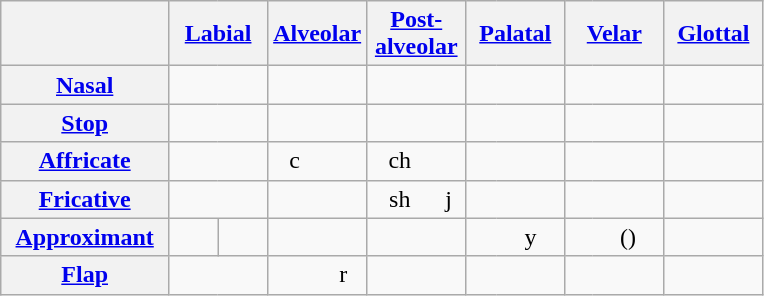<table class="wikitable" style="text-align: center;">
<tr>
<th></th>
<th colspan=2 Width=13%><a href='#'>Labial</a></th>
<th colspan=2 Width=13%><a href='#'>Alveolar</a></th>
<th colspan=2 Width=13%><a href='#'>Post-<br>alveolar</a></th>
<th colspan=2 Width=13%><a href='#'>Palatal</a></th>
<th colspan=2 Width=13%><a href='#'>Velar</a></th>
<th colspan=2 Width=13%><a href='#'>Glottal</a></th>
</tr>
<tr>
<th><a href='#'>Nasal</a></th>
<td style="border-right: 0;"></td>
<td style="border-left: 0;"></td>
<td style="border-right: 0;"></td>
<td style="border-left: 0;"></td>
<td colspan=2></td>
<td colspan=2></td>
<td colspan=2></td>
<td colspan=2></td>
</tr>
<tr>
<th><a href='#'>Stop</a></th>
<td style="border-right: 0;"></td>
<td style="border-left: 0;"></td>
<td style="border-right: 0;"></td>
<td style="border-left: 0;"></td>
<td colspan=2></td>
<td colspan=2></td>
<td style="border-right: 0;"></td>
<td style="border-left: 0;"></td>
<td colspan=2></td>
</tr>
<tr>
<th><a href='#'>Affricate</a></th>
<td colspan=2></td>
<td style="border-right: 0;">c </td>
<td style="border-left: 0;"></td>
<td style="border-right: 0;">ch </td>
<td style="border-left: 0;"></td>
<td colspan=2></td>
<td colspan=2></td>
<td colspan=2></td>
</tr>
<tr>
<th><a href='#'>Fricative</a></th>
<td style="border-right: 0;"></td>
<td style="border-left: 0;"></td>
<td style="border-right: 0;"></td>
<td style="border-left: 0;"></td>
<td style="border-right: 0;">sh </td>
<td style="border-left: 0;">j </td>
<td colspan=2></td>
<td colspan=2></td>
<td style="border-right: 0;"></td>
<td style="border-left: 0;"></td>
</tr>
<tr>
<th><a href='#'>Approximant</a></th>
<td></td>
<td></td>
<td style="border-right: 0;"></td>
<td style="border-left: 0;"></td>
<td colspan=2></td>
<td style="border-right: 0;"></td>
<td style="border-left: 0;">y </td>
<td style="border-right: 0;"></td>
<td style="border-left: 0;">()</td>
<td colspan=2></td>
</tr>
<tr>
<th><a href='#'>Flap</a></th>
<td colspan=2></td>
<td style="border-right: 0;"></td>
<td style="border-left: 0;">r </td>
<td colspan=2></td>
<td colspan=2></td>
<td colspan=2></td>
<td colspan=2></td>
</tr>
</table>
